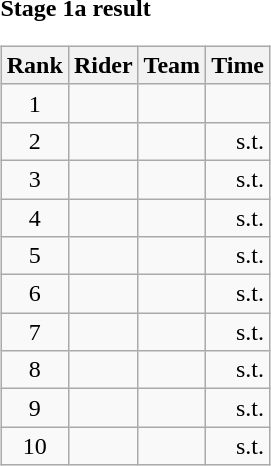<table>
<tr>
<td><strong>Stage 1a result</strong><br><table class="wikitable">
<tr>
<th scope="col">Rank</th>
<th scope="col">Rider</th>
<th scope="col">Team</th>
<th scope="col">Time</th>
</tr>
<tr>
<td style="text-align:center;">1</td>
<td></td>
<td></td>
<td style="text-align:right;"></td>
</tr>
<tr>
<td style="text-align:center;">2</td>
<td></td>
<td></td>
<td style="text-align:right;">s.t.</td>
</tr>
<tr>
<td style="text-align:center;">3</td>
<td></td>
<td></td>
<td style="text-align:right;">s.t.</td>
</tr>
<tr>
<td style="text-align:center;">4</td>
<td></td>
<td></td>
<td style="text-align:right;">s.t.</td>
</tr>
<tr>
<td style="text-align:center;">5</td>
<td></td>
<td></td>
<td style="text-align:right;">s.t.</td>
</tr>
<tr>
<td style="text-align:center;">6</td>
<td></td>
<td></td>
<td style="text-align:right;">s.t.</td>
</tr>
<tr>
<td style="text-align:center;">7</td>
<td></td>
<td></td>
<td style="text-align:right;">s.t.</td>
</tr>
<tr>
<td style="text-align:center;">8</td>
<td></td>
<td></td>
<td style="text-align:right;">s.t.</td>
</tr>
<tr>
<td style="text-align:center;">9</td>
<td></td>
<td></td>
<td style="text-align:right;">s.t.</td>
</tr>
<tr>
<td style="text-align:center;">10</td>
<td></td>
<td></td>
<td style="text-align:right;">s.t.</td>
</tr>
</table>
</td>
</tr>
</table>
